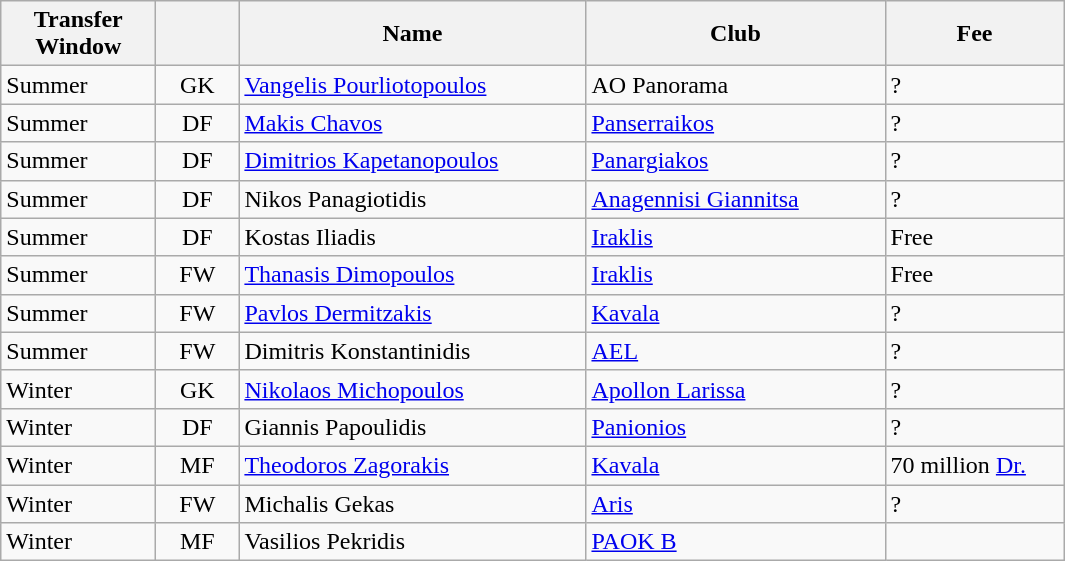<table class="wikitable plainrowheaders">
<tr>
<th scope="col" style="width:6em;">Transfer Window</th>
<th scope="col" style="width:3em;"></th>
<th scope="col" style="width:14em;">Name</th>
<th scope="col" style="width:12em;">Club</th>
<th scope="col" style="width:7em;">Fee</th>
</tr>
<tr>
<td>Summer</td>
<td align="center">GK</td>
<td> <a href='#'>Vangelis Pourliotopoulos</a></td>
<td> AO Panorama</td>
<td>?</td>
</tr>
<tr>
<td>Summer</td>
<td align="center">DF</td>
<td> <a href='#'>Makis Chavos</a></td>
<td> <a href='#'>Panserraikos</a></td>
<td>?</td>
</tr>
<tr>
<td>Summer</td>
<td align="center">DF</td>
<td> <a href='#'>Dimitrios Kapetanopoulos</a></td>
<td> <a href='#'>Panargiakos</a></td>
<td>?</td>
</tr>
<tr>
<td>Summer</td>
<td align="center">DF</td>
<td> Nikos Panagiotidis</td>
<td> <a href='#'>Anagennisi Giannitsa</a></td>
<td>?</td>
</tr>
<tr>
<td>Summer</td>
<td align="center">DF</td>
<td> Kostas Iliadis</td>
<td> <a href='#'>Iraklis</a></td>
<td>Free</td>
</tr>
<tr>
<td>Summer</td>
<td align="center">FW</td>
<td> <a href='#'>Thanasis Dimopoulos</a></td>
<td> <a href='#'>Iraklis</a></td>
<td>Free</td>
</tr>
<tr>
<td>Summer</td>
<td align="center">FW</td>
<td> <a href='#'>Pavlos Dermitzakis</a></td>
<td> <a href='#'>Kavala</a></td>
<td>?</td>
</tr>
<tr>
<td>Summer</td>
<td align="center">FW</td>
<td> Dimitris Konstantinidis</td>
<td> <a href='#'>AEL</a></td>
<td>?</td>
</tr>
<tr>
<td>Winter</td>
<td align="center">GK</td>
<td> <a href='#'>Nikolaos Michopoulos</a></td>
<td> <a href='#'>Apollon Larissa</a></td>
<td>?</td>
</tr>
<tr>
<td>Winter</td>
<td align="center">DF</td>
<td> Giannis Papoulidis</td>
<td> <a href='#'>Panionios</a></td>
<td>?</td>
</tr>
<tr>
<td>Winter</td>
<td align="center">MF</td>
<td> <a href='#'>Theodoros Zagorakis</a></td>
<td> <a href='#'>Kavala</a></td>
<td>70 million <a href='#'>Dr.</a></td>
</tr>
<tr>
<td>Winter</td>
<td align="center">FW</td>
<td> Michalis Gekas</td>
<td> <a href='#'>Aris</a></td>
<td>?</td>
</tr>
<tr>
<td>Winter</td>
<td align="center">MF</td>
<td> Vasilios Pekridis</td>
<td> <a href='#'>PAOK B</a></td>
</tr>
</table>
